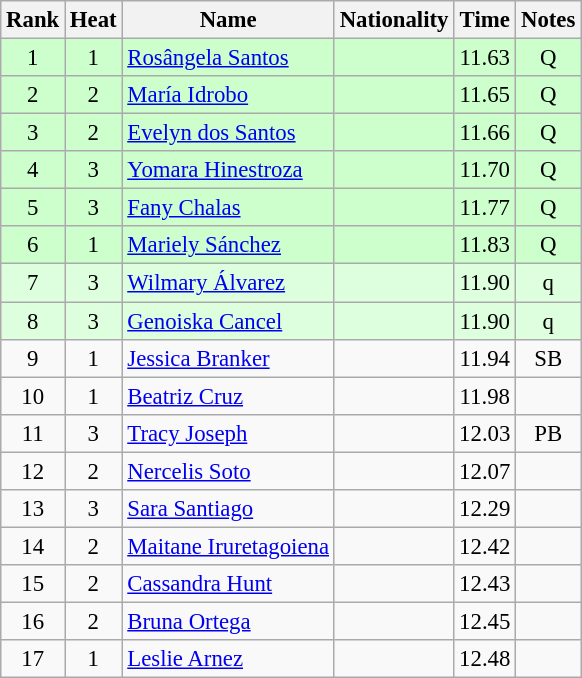<table class="wikitable sortable" style="text-align:center;font-size:95%">
<tr>
<th>Rank</th>
<th>Heat</th>
<th>Name</th>
<th>Nationality</th>
<th>Time</th>
<th>Notes</th>
</tr>
<tr bgcolor=ccffcc>
<td>1</td>
<td>1</td>
<td align=left><a href='#'>Rosângela Santos</a></td>
<td align=left></td>
<td>11.63</td>
<td>Q</td>
</tr>
<tr bgcolor=ccffcc>
<td>2</td>
<td>2</td>
<td align=left><a href='#'>María Idrobo</a></td>
<td align=left></td>
<td>11.65</td>
<td>Q</td>
</tr>
<tr bgcolor=ccffcc>
<td>3</td>
<td>2</td>
<td align=left><a href='#'>Evelyn dos Santos</a></td>
<td align=left></td>
<td>11.66</td>
<td>Q</td>
</tr>
<tr bgcolor=ccffcc>
<td>4</td>
<td>3</td>
<td align=left><a href='#'>Yomara Hinestroza</a></td>
<td align=left></td>
<td>11.70</td>
<td>Q</td>
</tr>
<tr bgcolor=ccffcc>
<td>5</td>
<td>3</td>
<td align=left><a href='#'>Fany Chalas</a></td>
<td align=left></td>
<td>11.77</td>
<td>Q</td>
</tr>
<tr bgcolor=ccffcc>
<td>6</td>
<td>1</td>
<td align=left><a href='#'>Mariely Sánchez</a></td>
<td align=left></td>
<td>11.83</td>
<td>Q</td>
</tr>
<tr bgcolor=ddffdd>
<td>7</td>
<td>3</td>
<td align=left><a href='#'>Wilmary Álvarez</a></td>
<td align=left></td>
<td>11.90</td>
<td>q</td>
</tr>
<tr bgcolor=ddffdd>
<td>8</td>
<td>3</td>
<td align=left><a href='#'>Genoiska Cancel</a></td>
<td align=left></td>
<td>11.90</td>
<td>q</td>
</tr>
<tr>
<td>9</td>
<td>1</td>
<td align=left><a href='#'>Jessica Branker</a></td>
<td align=left></td>
<td>11.94</td>
<td>SB</td>
</tr>
<tr>
<td>10</td>
<td>1</td>
<td align=left><a href='#'>Beatriz Cruz</a></td>
<td align=left></td>
<td>11.98</td>
<td></td>
</tr>
<tr>
<td>11</td>
<td>3</td>
<td align=left><a href='#'>Tracy Joseph</a></td>
<td align=left></td>
<td>12.03</td>
<td>PB</td>
</tr>
<tr>
<td>12</td>
<td>2</td>
<td align=left><a href='#'>Nercelis Soto</a></td>
<td align=left></td>
<td>12.07</td>
<td></td>
</tr>
<tr>
<td>13</td>
<td>3</td>
<td align=left><a href='#'>Sara Santiago</a></td>
<td align=left></td>
<td>12.29</td>
<td></td>
</tr>
<tr>
<td>14</td>
<td>2</td>
<td align=left><a href='#'>Maitane Iruretagoiena</a></td>
<td align=left></td>
<td>12.42</td>
<td></td>
</tr>
<tr>
<td>15</td>
<td>2</td>
<td align=left><a href='#'>Cassandra Hunt</a></td>
<td align=left></td>
<td>12.43</td>
<td></td>
</tr>
<tr>
<td>16</td>
<td>2</td>
<td align=left><a href='#'>Bruna Ortega</a></td>
<td align=left></td>
<td>12.45</td>
<td></td>
</tr>
<tr>
<td>17</td>
<td>1</td>
<td align=left><a href='#'>Leslie Arnez</a></td>
<td align=left></td>
<td>12.48</td>
<td></td>
</tr>
</table>
